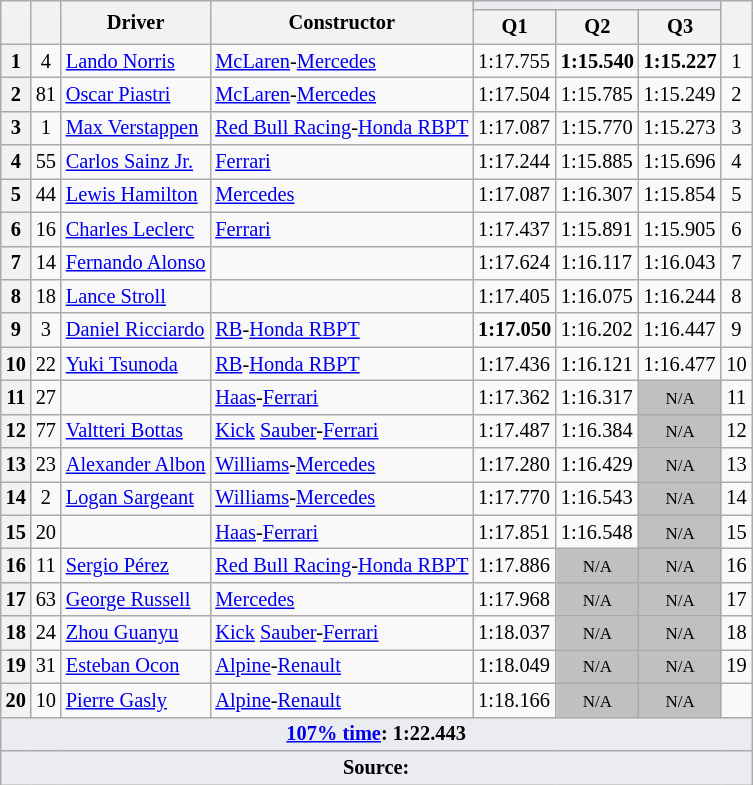<table class="wikitable sortable" style="font-size: 85%;">
<tr>
<th rowspan="2"></th>
<th rowspan="2"></th>
<th rowspan="2">Driver</th>
<th rowspan="2">Constructor</th>
<th colspan="3" style="background:#eaecf0; text-align:center;"></th>
<th rowspan="2"></th>
</tr>
<tr>
<th scope="col">Q1</th>
<th scope="col">Q2</th>
<th scope="col">Q3</th>
</tr>
<tr>
<th scope="row">1</th>
<td align="center">4</td>
<td> <a href='#'>Lando Norris</a></td>
<td><a href='#'>McLaren</a>-<a href='#'>Mercedes</a></td>
<td>1:17.755</td>
<td><strong>1:15.540</strong></td>
<td><strong>1:15.227</strong></td>
<td align="center">1</td>
</tr>
<tr>
<th scope="row">2</th>
<td align="center">81</td>
<td> <a href='#'>Oscar Piastri</a></td>
<td><a href='#'>McLaren</a>-<a href='#'>Mercedes</a></td>
<td>1:17.504</td>
<td>1:15.785</td>
<td>1:15.249</td>
<td align="center">2</td>
</tr>
<tr>
<th scope="row">3</th>
<td align="center">1</td>
<td> <a href='#'>Max Verstappen</a></td>
<td><a href='#'>Red Bull Racing</a>-<a href='#'>Honda RBPT</a></td>
<td data-sort-value=1:17.088>1:17.087</td>
<td>1:15.770</td>
<td>1:15.273</td>
<td align="center">3</td>
</tr>
<tr>
<th scope="row">4</th>
<td align="center">55</td>
<td> <a href='#'>Carlos Sainz Jr.</a></td>
<td><a href='#'>Ferrari</a></td>
<td>1:17.244</td>
<td>1:15.885</td>
<td>1:15.696</td>
<td align="center">4</td>
</tr>
<tr>
<th scope="row">5</th>
<td align="center">44</td>
<td> <a href='#'>Lewis Hamilton</a></td>
<td><a href='#'>Mercedes</a></td>
<td data-sort-value=1:17.087>1:17.087</td>
<td>1:16.307</td>
<td>1:15.854</td>
<td align="center">5</td>
</tr>
<tr>
<th scope="row">6</th>
<td align="center">16</td>
<td> <a href='#'>Charles Leclerc</a></td>
<td><a href='#'>Ferrari</a></td>
<td>1:17.437</td>
<td>1:15.891</td>
<td>1:15.905</td>
<td align="center">6</td>
</tr>
<tr>
<th scope="row">7</th>
<td align="center">14</td>
<td> <a href='#'>Fernando Alonso</a></td>
<td></td>
<td>1:17.624</td>
<td>1:16.117</td>
<td>1:16.043</td>
<td align="center">7</td>
</tr>
<tr>
<th scope="row">8</th>
<td align="center">18</td>
<td> <a href='#'>Lance Stroll</a></td>
<td></td>
<td>1:17.405</td>
<td>1:16.075</td>
<td>1:16.244</td>
<td align="center">8</td>
</tr>
<tr>
<th scope="row">9</th>
<td align="center">3</td>
<td> <a href='#'>Daniel Ricciardo</a></td>
<td><a href='#'>RB</a>-<a href='#'>Honda RBPT</a></td>
<td><strong>1:17.050</strong></td>
<td>1:16.202</td>
<td>1:16.447</td>
<td align="center">9</td>
</tr>
<tr>
<th scope="row">10</th>
<td align="center">22</td>
<td> <a href='#'>Yuki Tsunoda</a></td>
<td><a href='#'>RB</a>-<a href='#'>Honda RBPT</a></td>
<td>1:17.436</td>
<td>1:16.121</td>
<td>1:16.477</td>
<td align="center">10</td>
</tr>
<tr>
<th scope="row">11</th>
<td align="center">27</td>
<td></td>
<td><a href='#'>Haas</a>-<a href='#'>Ferrari</a></td>
<td>1:17.362</td>
<td>1:16.317</td>
<td data-sort-value="11" align="center" style="background: silver"><small>N/A</small></td>
<td align="center">11</td>
</tr>
<tr>
<th scope="row">12</th>
<td align="center">77</td>
<td> <a href='#'>Valtteri Bottas</a></td>
<td><a href='#'>Kick</a> <a href='#'>Sauber</a>-<a href='#'>Ferrari</a></td>
<td>1:17.487</td>
<td>1:16.384</td>
<td data-sort-value="12" align="center" style="background: silver"><small>N/A</small></td>
<td align="center">12</td>
</tr>
<tr>
<th scope="row">13</th>
<td align="center">23</td>
<td> <a href='#'>Alexander Albon</a></td>
<td><a href='#'>Williams</a>-<a href='#'>Mercedes</a></td>
<td>1:17.280</td>
<td>1:16.429</td>
<td data-sort-value="13" align="center" style="background: silver"><small>N/A</small></td>
<td align="center">13</td>
</tr>
<tr>
<th scope="row">14</th>
<td align="center">2</td>
<td> <a href='#'>Logan Sargeant</a></td>
<td><a href='#'>Williams</a>-<a href='#'>Mercedes</a></td>
<td>1:17.770</td>
<td>1:16.543</td>
<td data-sort-value="14" align="center" style="background: silver"><small>N/A</small></td>
<td align="center">14</td>
</tr>
<tr>
<th scope="row">15</th>
<td align="center">20</td>
<td></td>
<td><a href='#'>Haas</a>-<a href='#'>Ferrari</a></td>
<td>1:17.851</td>
<td>1:16.548</td>
<td data-sort-value="15" align="center" style="background: silver"><small>N/A</small></td>
<td align="center">15</td>
</tr>
<tr>
<th scope="row">16</th>
<td align="center">11</td>
<td> <a href='#'>Sergio Pérez</a></td>
<td><a href='#'>Red Bull Racing</a>-<a href='#'>Honda RBPT</a></td>
<td>1:17.886</td>
<td data-sort-value="16" align="center" style="background: silver"><small>N/A</small></td>
<td data-sort-value="16" align="center" style="background: silver"><small>N/A</small></td>
<td align="center">16</td>
</tr>
<tr>
<th scope="row">17</th>
<td align="center">63</td>
<td> <a href='#'>George Russell</a></td>
<td><a href='#'>Mercedes</a></td>
<td>1:17.968</td>
<td data-sort-value="17" align="center" style="background: silver"><small>N/A</small></td>
<td data-sort-value="17" align="center" style="background: silver"><small>N/A</small></td>
<td align="center">17</td>
</tr>
<tr>
<th scope="row">18</th>
<td align="center">24</td>
<td> <a href='#'>Zhou Guanyu</a></td>
<td><a href='#'>Kick</a> <a href='#'>Sauber</a>-<a href='#'>Ferrari</a></td>
<td>1:18.037</td>
<td data-sort-value="18" align="center" style="background: silver"><small>N/A</small></td>
<td data-sort-value="18" align="center" style="background: silver"><small>N/A</small></td>
<td align="center">18</td>
</tr>
<tr>
<th scope="row">19</th>
<td align="center">31</td>
<td> <a href='#'>Esteban Ocon</a></td>
<td><a href='#'>Alpine</a>-<a href='#'>Renault</a></td>
<td>1:18.049</td>
<td data-sort-value="19" align="center" style="background: silver"><small>N/A</small></td>
<td data-sort-value="19" align="center" style="background: silver"><small>N/A</small></td>
<td align="center">19</td>
</tr>
<tr>
<th scope="row">20</th>
<td align="center">10</td>
<td> <a href='#'>Pierre Gasly</a></td>
<td><a href='#'>Alpine</a>-<a href='#'>Renault</a></td>
<td>1:18.166</td>
<td data-sort-value="20" align="center" style="background: silver"><small>N/A</small></td>
<td data-sort-value="20" align="center" style="background: silver"><small>N/A</small></td>
<td data-sort-value="20" align="center"></td>
</tr>
<tr class="sortbottom">
<td colspan="8" style="background-color:#eaecf0;text-align:center"><strong><a href='#'>107% time</a>: 1:22.443</strong></td>
</tr>
<tr class="sortbottom">
<td colspan="8" style="background-color:#eaecf0;text-align:center"><strong>Source:</strong></td>
</tr>
</table>
